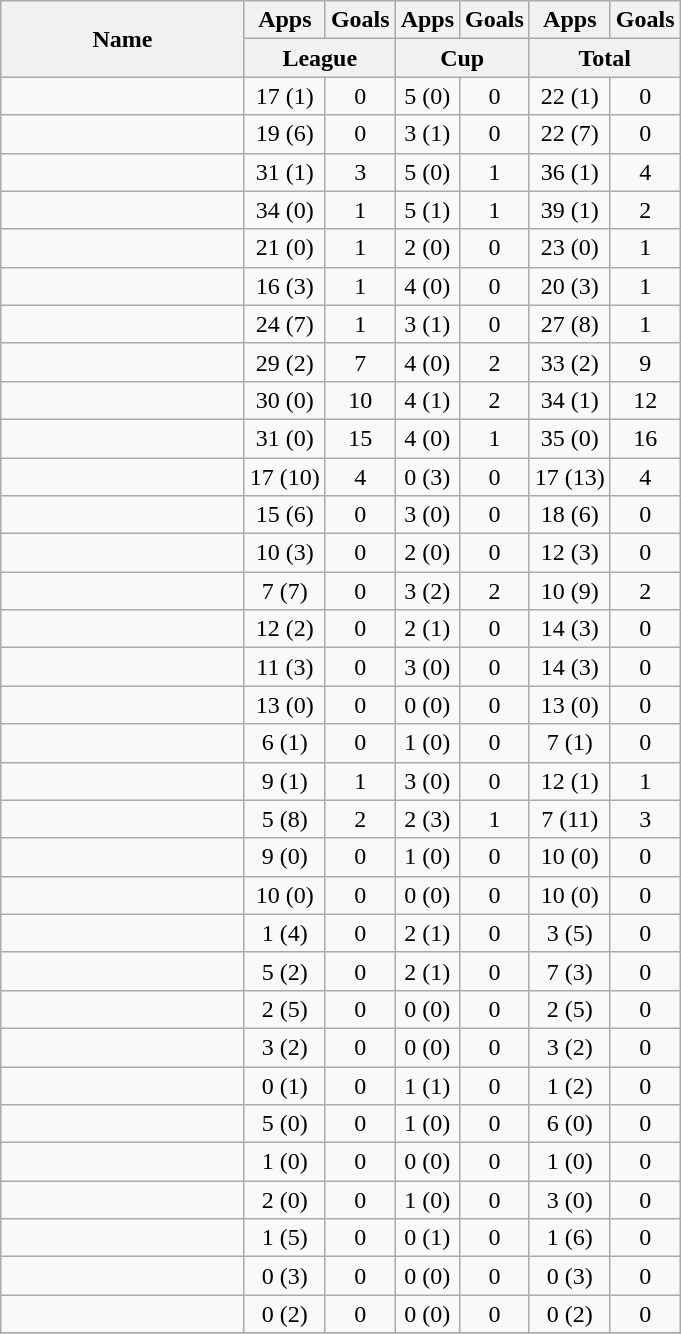<table class="wikitable sortable" style="text-align:center">
<tr>
<th rowspan="2" width="155">Name</th>
<th>Apps</th>
<th>Goals</th>
<th>Apps</th>
<th>Goals</th>
<th>Apps</th>
<th>Goals</th>
</tr>
<tr class="unsortable">
<th colspan="2" width="55">League</th>
<th colspan="2" width="55">Cup</th>
<th colspan="2" width="55">Total</th>
</tr>
<tr>
<td align="left"> </td>
<td>17 (1)</td>
<td>0</td>
<td>5 (0)</td>
<td>0</td>
<td>22 (1)</td>
<td>0</td>
</tr>
<tr>
<td align="left"> </td>
<td>19 (6)</td>
<td>0</td>
<td>3 (1)</td>
<td>0</td>
<td>22 (7)</td>
<td>0</td>
</tr>
<tr>
<td align="left"> </td>
<td>31 (1)</td>
<td>3</td>
<td>5 (0)</td>
<td>1</td>
<td>36 (1)</td>
<td>4</td>
</tr>
<tr>
<td align="left"> </td>
<td>34 (0)</td>
<td>1</td>
<td>5 (1)</td>
<td>1</td>
<td>39 (1)</td>
<td>2</td>
</tr>
<tr>
<td align="left"> </td>
<td>21 (0)</td>
<td>1</td>
<td>2 (0)</td>
<td>0</td>
<td>23 (0)</td>
<td>1</td>
</tr>
<tr>
<td align="left"> </td>
<td>16 (3)</td>
<td>1</td>
<td>4 (0)</td>
<td>0</td>
<td>20 (3)</td>
<td>1</td>
</tr>
<tr>
<td align="left"> </td>
<td>24 (7)</td>
<td>1</td>
<td>3 (1)</td>
<td>0</td>
<td>27 (8)</td>
<td>1</td>
</tr>
<tr>
<td align="left"> </td>
<td>29 (2)</td>
<td>7</td>
<td>4 (0)</td>
<td>2</td>
<td>33 (2)</td>
<td>9</td>
</tr>
<tr>
<td align="left"> </td>
<td>30 (0)</td>
<td>10</td>
<td>4 (1)</td>
<td>2</td>
<td>34 (1)</td>
<td>12</td>
</tr>
<tr>
<td align="left"> </td>
<td>31 (0)</td>
<td>15</td>
<td>4 (0)</td>
<td>1</td>
<td>35 (0)</td>
<td>16</td>
</tr>
<tr>
<td align="left"> </td>
<td>17 (10)</td>
<td>4</td>
<td>0 (3)</td>
<td>0</td>
<td>17 (13)</td>
<td>4</td>
</tr>
<tr>
<td align="left"> </td>
<td>15 (6)</td>
<td>0</td>
<td>3 (0)</td>
<td>0</td>
<td>18 (6)</td>
<td>0</td>
</tr>
<tr>
<td align="left"> </td>
<td>10 (3)</td>
<td>0</td>
<td>2 (0)</td>
<td>0</td>
<td>12 (3)</td>
<td>0</td>
</tr>
<tr>
<td align="left"> </td>
<td>7 (7)</td>
<td>0</td>
<td>3 (2)</td>
<td>2</td>
<td>10 (9)</td>
<td>2</td>
</tr>
<tr>
<td align="left"> </td>
<td>12 (2)</td>
<td>0</td>
<td>2 (1)</td>
<td>0</td>
<td>14 (3)</td>
<td>0</td>
</tr>
<tr>
<td align="left"> </td>
<td>11 (3)</td>
<td>0</td>
<td>3 (0)</td>
<td>0</td>
<td>14 (3)</td>
<td>0</td>
</tr>
<tr>
<td align="left"> </td>
<td>13 (0)</td>
<td>0</td>
<td>0 (0)</td>
<td>0</td>
<td>13 (0)</td>
<td>0</td>
</tr>
<tr>
<td align="left"> </td>
<td>6 (1)</td>
<td>0</td>
<td>1 (0)</td>
<td>0</td>
<td>7 (1)</td>
<td>0</td>
</tr>
<tr>
<td align="left"> </td>
<td>9 (1)</td>
<td>1</td>
<td>3 (0)</td>
<td>0</td>
<td>12 (1)</td>
<td>1</td>
</tr>
<tr>
<td align="left"> </td>
<td>5 (8)</td>
<td>2</td>
<td>2 (3)</td>
<td>1</td>
<td>7 (11)</td>
<td>3</td>
</tr>
<tr>
<td align="left"> </td>
<td>9 (0)</td>
<td>0</td>
<td>1 (0)</td>
<td>0</td>
<td>10 (0)</td>
<td>0</td>
</tr>
<tr>
<td align="left"> </td>
<td>10 (0)</td>
<td>0</td>
<td>0 (0)</td>
<td>0</td>
<td>10 (0)</td>
<td>0</td>
</tr>
<tr>
<td align="left"> </td>
<td>1 (4)</td>
<td>0</td>
<td>2 (1)</td>
<td>0</td>
<td>3 (5)</td>
<td>0</td>
</tr>
<tr>
<td align="left"> </td>
<td>5 (2)</td>
<td>0</td>
<td>2 (1)</td>
<td>0</td>
<td>7 (3)</td>
<td>0</td>
</tr>
<tr>
<td align="left"> </td>
<td>2 (5)</td>
<td>0</td>
<td>0 (0)</td>
<td>0</td>
<td>2 (5)</td>
<td>0</td>
</tr>
<tr>
<td align="left"> </td>
<td>3 (2)</td>
<td>0</td>
<td>0 (0)</td>
<td>0</td>
<td>3 (2)</td>
<td>0</td>
</tr>
<tr>
<td align="left"> </td>
<td>0 (1)</td>
<td>0</td>
<td>1 (1)</td>
<td>0</td>
<td>1 (2)</td>
<td>0</td>
</tr>
<tr>
<td align="left"> </td>
<td>5 (0)</td>
<td>0</td>
<td>1 (0)</td>
<td>0</td>
<td>6 (0)</td>
<td>0</td>
</tr>
<tr>
<td align="left"> </td>
<td>1 (0)</td>
<td>0</td>
<td>0 (0)</td>
<td>0</td>
<td>1 (0)</td>
<td>0</td>
</tr>
<tr>
<td align="left"> </td>
<td>2 (0)</td>
<td>0</td>
<td>1 (0)</td>
<td>0</td>
<td>3 (0)</td>
<td>0</td>
</tr>
<tr>
<td align="left"> </td>
<td>1 (5)</td>
<td>0</td>
<td>0 (1)</td>
<td>0</td>
<td>1 (6)</td>
<td>0</td>
</tr>
<tr>
<td align="left"> </td>
<td>0 (3)</td>
<td>0</td>
<td>0 (0)</td>
<td>0</td>
<td>0 (3)</td>
<td>0</td>
</tr>
<tr>
<td align="left"> </td>
<td>0 (2)</td>
<td>0</td>
<td>0 (0)</td>
<td>0</td>
<td>0 (2)</td>
<td>0</td>
</tr>
<tr>
</tr>
</table>
